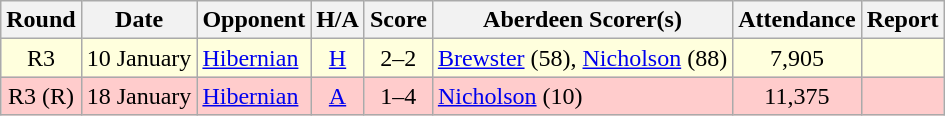<table class="wikitable" style="text-align:center">
<tr>
<th>Round</th>
<th>Date</th>
<th>Opponent</th>
<th>H/A</th>
<th>Score</th>
<th>Aberdeen Scorer(s)</th>
<th>Attendance</th>
<th>Report</th>
</tr>
<tr bgcolor=#ffffdd>
<td>R3</td>
<td align=left>10 January</td>
<td align=left><a href='#'>Hibernian</a></td>
<td><a href='#'>H</a></td>
<td>2–2</td>
<td align=left><a href='#'>Brewster</a> (58), <a href='#'>Nicholson</a> (88)</td>
<td>7,905</td>
<td></td>
</tr>
<tr bgcolor=#FFCCCC>
<td>R3 (R)</td>
<td align=left>18 January</td>
<td align=left><a href='#'>Hibernian</a></td>
<td><a href='#'>A</a></td>
<td>1–4</td>
<td align=left><a href='#'>Nicholson</a> (10)</td>
<td>11,375</td>
<td></td>
</tr>
</table>
